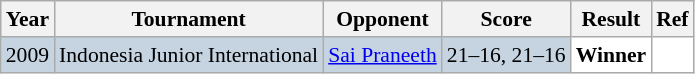<table class="sortable wikitable" style="font-size: 90%">
<tr>
<th>Year</th>
<th>Tournament</th>
<th>Opponent</th>
<th>Score</th>
<th>Result</th>
<th>Ref</th>
</tr>
<tr style="background:#C6D4E1">
<td align="center">2009</td>
<td align="left">Indonesia Junior International</td>
<td align="left"> <a href='#'>Sai Praneeth</a></td>
<td align="left">21–16, 21–16</td>
<td style="text-align:left; background:white"> <strong>Winner</strong></td>
<td style="text-align:center; background:white"></td>
</tr>
</table>
